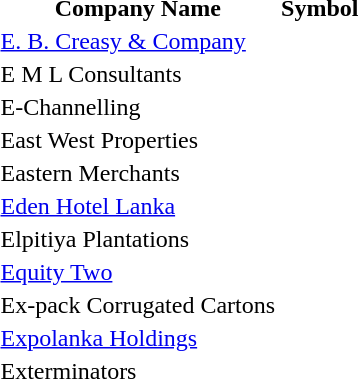<table style="background:transparent;">
<tr>
<th>Company Name</th>
<th>Symbol</th>
</tr>
<tr>
<td><a href='#'>E. B. Creasy & Company</a></td>
<td></td>
</tr>
<tr>
<td>E M L Consultants</td>
<td></td>
</tr>
<tr>
<td>E-Channelling</td>
<td></td>
</tr>
<tr>
<td>East West Properties</td>
<td></td>
</tr>
<tr>
<td>Eastern Merchants</td>
<td></td>
</tr>
<tr>
<td><a href='#'>Eden Hotel Lanka</a></td>
<td></td>
</tr>
<tr>
<td>Elpitiya Plantations</td>
<td></td>
</tr>
<tr>
<td><a href='#'>Equity Two</a></td>
<td></td>
</tr>
<tr>
<td>Ex-pack Corrugated Cartons</td>
<td></td>
</tr>
<tr>
<td><a href='#'>Expolanka Holdings</a></td>
<td></td>
</tr>
<tr>
<td>Exterminators</td>
<td></td>
</tr>
</table>
